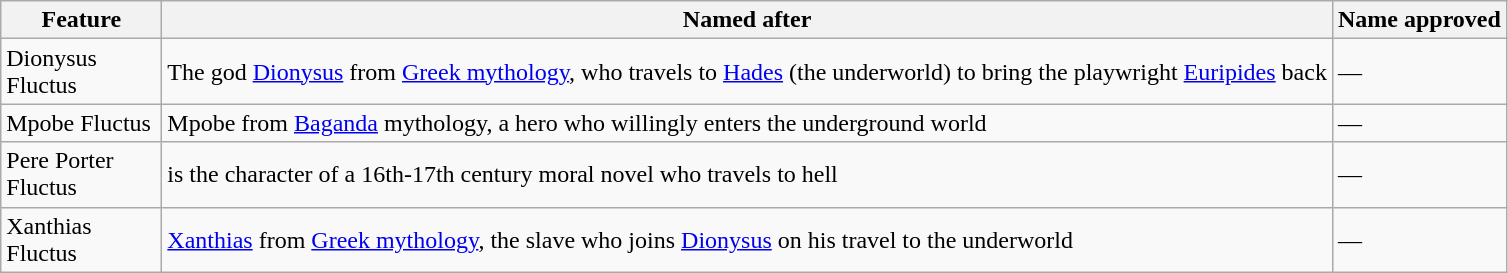<table class="wikitable">
<tr>
<th width=100>Feature</th>
<th>Named after</th>
<th>Name approved<br></th>
</tr>
<tr>
<td>Dionysus Fluctus</td>
<td>The god <a href='#'>Dionysus</a> from <a href='#'>Greek mythology</a>, who travels to <a href='#'>Hades</a> (the underworld) to bring the playwright <a href='#'>Euripides</a> back</td>
<td>—</td>
</tr>
<tr>
<td>Mpobe Fluctus</td>
<td>Mpobe from <a href='#'>Baganda</a> mythology, a hero who willingly enters the underground world</td>
<td>—</td>
</tr>
<tr>
<td>Pere Porter Fluctus</td>
<td> is the character of a 16th-17th century moral novel who travels to hell</td>
<td>—</td>
</tr>
<tr>
<td>Xanthias Fluctus</td>
<td><a href='#'>Xanthias</a> from <a href='#'>Greek mythology</a>, the slave who joins <a href='#'>Dionysus</a> on his travel to the underworld</td>
<td>—</td>
</tr>
</table>
